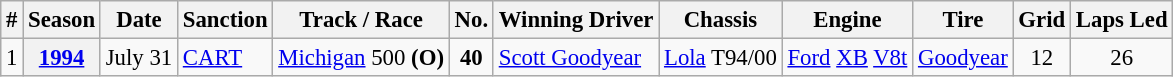<table class="wikitable" style="font-size:95%;">
<tr>
<th>#</th>
<th>Season</th>
<th>Date</th>
<th>Sanction</th>
<th>Track / Race</th>
<th>No.</th>
<th>Winning Driver</th>
<th>Chassis</th>
<th>Engine</th>
<th>Tire</th>
<th>Grid</th>
<th>Laps Led</th>
</tr>
<tr>
<td align=center>1</td>
<th><a href='#'>1994</a></th>
<td>July 31</td>
<td><a href='#'>CART</a></td>
<td><a href='#'>Michigan</a> 500 <strong>(O)</strong></td>
<td align=center><strong>40</strong></td>
<td> <a href='#'>Scott Goodyear</a></td>
<td><a href='#'>Lola</a> T94/00</td>
<td><a href='#'>Ford</a> <a href='#'>XB</a> <a href='#'>V8</a><a href='#'>t</a></td>
<td><a href='#'>Goodyear</a></td>
<td align=center>12</td>
<td align=center>26</td>
</tr>
</table>
